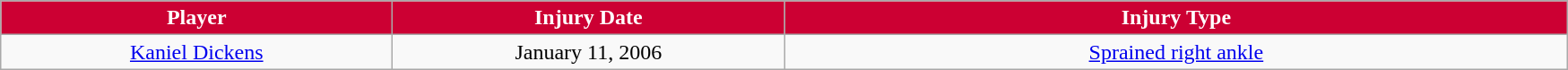<table class="wikitable sortable sortable">
<tr>
<th style="background:#CC0033; color:white" width="10%">Player</th>
<th style="background:#CC0033; color:white" width="10%">Injury Date</th>
<th style="background:#CC0033; color:white" width="20%">Injury Type</th>
</tr>
<tr style="text-align: center">
<td><a href='#'>Kaniel Dickens</a></td>
<td>January 11, 2006</td>
<td><a href='#'>Sprained right ankle</a></td>
</tr>
</table>
